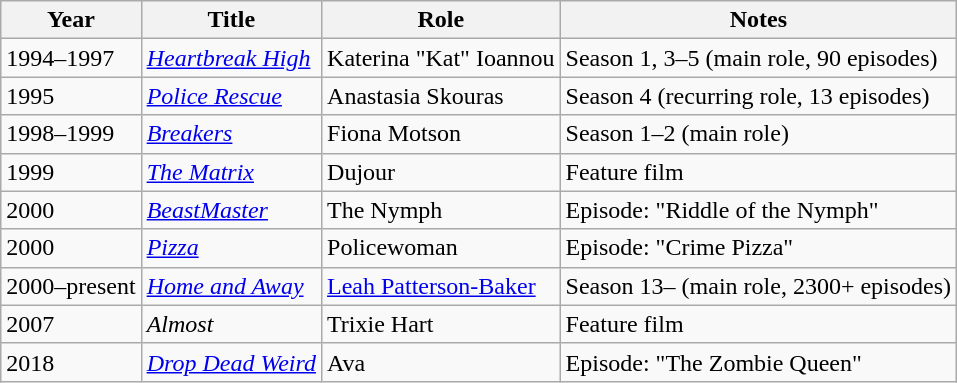<table class="wikitable">
<tr>
<th>Year</th>
<th>Title</th>
<th>Role</th>
<th>Notes</th>
</tr>
<tr>
<td>1994–1997</td>
<td><em><a href='#'>Heartbreak High</a></em></td>
<td>Katerina "Kat" Ioannou</td>
<td>Season 1, 3–5 (main role, 90 episodes)</td>
</tr>
<tr>
<td>1995</td>
<td><em><a href='#'>Police Rescue</a></em></td>
<td>Anastasia Skouras</td>
<td>Season 4 (recurring role, 13 episodes)</td>
</tr>
<tr>
<td>1998–1999</td>
<td><em><a href='#'>Breakers</a></em></td>
<td>Fiona Motson</td>
<td>Season 1–2 (main role)</td>
</tr>
<tr>
<td>1999</td>
<td><em><a href='#'>The Matrix</a></em></td>
<td>Dujour</td>
<td>Feature film</td>
</tr>
<tr>
<td>2000</td>
<td><em><a href='#'>BeastMaster</a></em></td>
<td>The Nymph</td>
<td>Episode: "Riddle of the Nymph"</td>
</tr>
<tr>
<td>2000</td>
<td><em><a href='#'>Pizza</a></em></td>
<td>Policewoman</td>
<td>Episode: "Crime Pizza"</td>
</tr>
<tr>
<td>2000–present</td>
<td><em><a href='#'>Home and Away</a></em></td>
<td><a href='#'>Leah Patterson-Baker</a></td>
<td>Season 13– (main role, 2300+ episodes)</td>
</tr>
<tr>
<td>2007</td>
<td><em>Almost</em></td>
<td>Trixie Hart</td>
<td>Feature film</td>
</tr>
<tr>
<td>2018</td>
<td><em><a href='#'>Drop Dead Weird</a></em></td>
<td>Ava</td>
<td>Episode: "The Zombie Queen"</td>
</tr>
</table>
